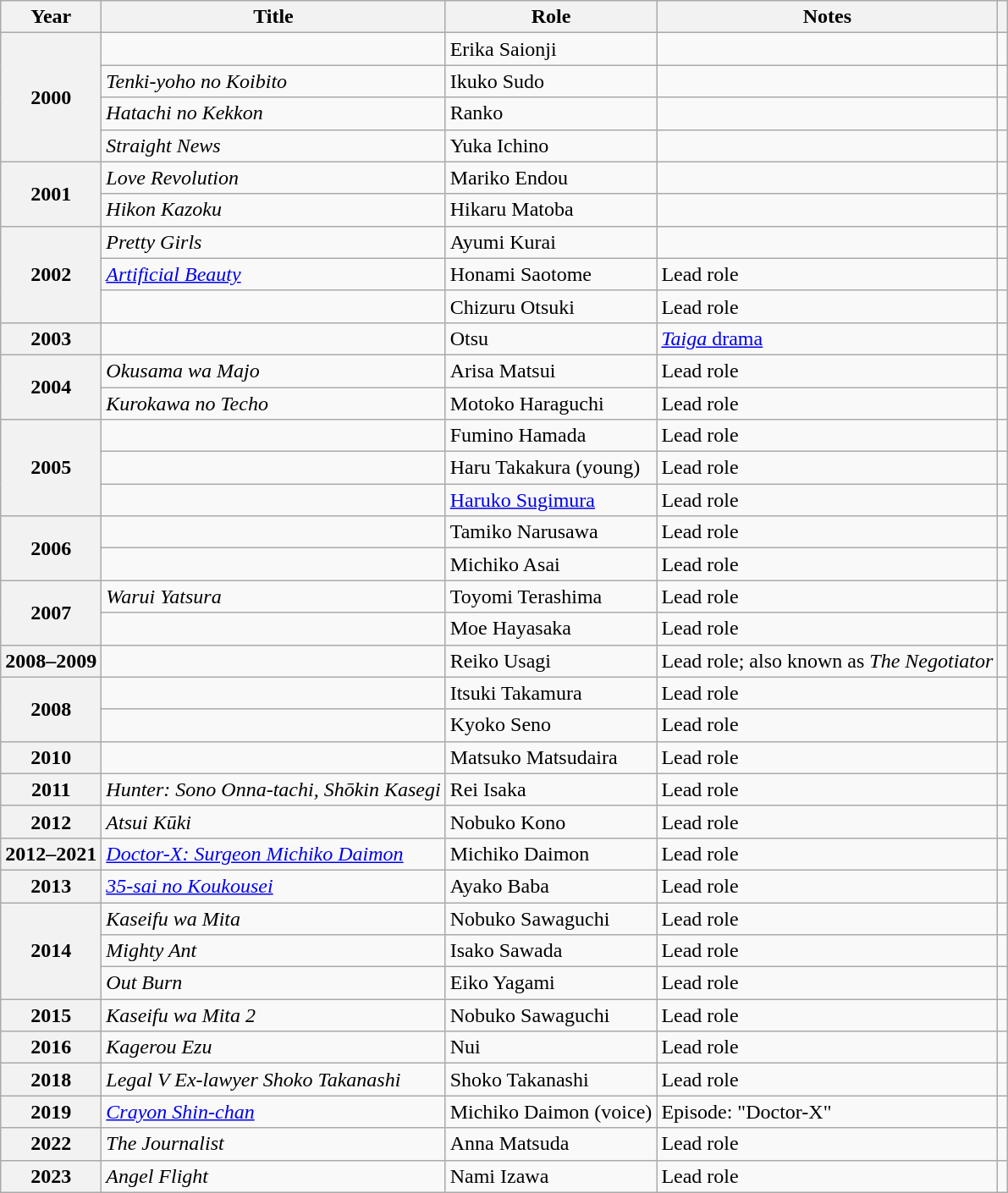<table class="wikitable sortable plainrowheaders">
<tr>
<th scope="col">Year</th>
<th scope="col">Title</th>
<th scope="col">Role</th>
<th scope="col" class="unsortable">Notes</th>
<th scope="col" class="unsortable"></th>
</tr>
<tr>
<th scope="row" rowspan=4>2000</th>
<td><em></em></td>
<td>Erika Saionji</td>
<td></td>
<td></td>
</tr>
<tr>
<td><em>Tenki-yoho no Koibito</em></td>
<td>Ikuko Sudo</td>
<td></td>
<td></td>
</tr>
<tr>
<td><em>Hatachi no Kekkon</em></td>
<td>Ranko</td>
<td></td>
<td></td>
</tr>
<tr>
<td><em>Straight News</em></td>
<td>Yuka Ichino</td>
<td></td>
<td></td>
</tr>
<tr>
<th scope="row" rowspan=2>2001</th>
<td><em>Love Revolution</em></td>
<td>Mariko Endou</td>
<td></td>
<td></td>
</tr>
<tr>
<td><em>Hikon Kazoku</em></td>
<td>Hikaru Matoba</td>
<td></td>
<td></td>
</tr>
<tr>
<th scope="row" rowspan=3>2002</th>
<td><em>Pretty Girls</em></td>
<td>Ayumi Kurai</td>
<td></td>
<td></td>
</tr>
<tr>
<td><em><a href='#'>Artificial Beauty</a></em></td>
<td>Honami Saotome</td>
<td>Lead role</td>
<td></td>
</tr>
<tr>
<td><em></em></td>
<td>Chizuru Otsuki</td>
<td>Lead role</td>
<td></td>
</tr>
<tr>
<th scope="row">2003</th>
<td><em></em></td>
<td>Otsu</td>
<td><a href='#'><em>Taiga</em> drama</a></td>
<td></td>
</tr>
<tr>
<th scope="row" rowspan=2>2004</th>
<td><em>Okusama wa Majo</em></td>
<td>Arisa Matsui</td>
<td>Lead role</td>
<td></td>
</tr>
<tr>
<td><em>Kurokawa no Techo</em></td>
<td>Motoko Haraguchi</td>
<td>Lead role</td>
<td></td>
</tr>
<tr>
<th scope="row" rowspan=3>2005</th>
<td><em></em></td>
<td>Fumino Hamada</td>
<td>Lead role</td>
<td></td>
</tr>
<tr>
<td><em></em></td>
<td>Haru Takakura (young)</td>
<td>Lead role</td>
<td></td>
</tr>
<tr>
<td><em></em></td>
<td><a href='#'>Haruko Sugimura</a></td>
<td>Lead role</td>
<td></td>
</tr>
<tr>
<th scope="row" rowspan=2>2006</th>
<td><em></em></td>
<td>Tamiko Narusawa</td>
<td>Lead role</td>
<td></td>
</tr>
<tr>
<td><em></em></td>
<td>Michiko Asai</td>
<td>Lead role</td>
<td></td>
</tr>
<tr>
<th scope="row" rowspan=2>2007</th>
<td><em>Warui Yatsura</em></td>
<td>Toyomi Terashima</td>
<td>Lead role</td>
<td></td>
</tr>
<tr>
<td><em></em></td>
<td>Moe Hayasaka</td>
<td>Lead role</td>
<td></td>
</tr>
<tr>
<th scope="row">2008–2009</th>
<td><em></em></td>
<td>Reiko Usagi</td>
<td>Lead role; also known as <em>The Negotiator</em></td>
<td></td>
</tr>
<tr>
<th scope="row" rowspan=2>2008</th>
<td><em></em></td>
<td>Itsuki Takamura</td>
<td>Lead role</td>
<td></td>
</tr>
<tr>
<td><em></em></td>
<td>Kyoko Seno</td>
<td>Lead role</td>
<td></td>
</tr>
<tr>
<th scope="row">2010</th>
<td><em></em></td>
<td>Matsuko Matsudaira</td>
<td>Lead role</td>
<td></td>
</tr>
<tr>
<th scope="row">2011</th>
<td><em>Hunter: Sono Onna-tachi, Shōkin Kasegi</em></td>
<td>Rei Isaka</td>
<td>Lead role</td>
<td></td>
</tr>
<tr>
<th scope="row">2012</th>
<td><em>Atsui Kūki</em></td>
<td>Nobuko Kono</td>
<td>Lead role</td>
<td></td>
</tr>
<tr>
<th scope="row">2012–2021</th>
<td><em><a href='#'>Doctor-X: Surgeon Michiko Daimon</a></em></td>
<td>Michiko Daimon</td>
<td>Lead role</td>
<td></td>
</tr>
<tr>
<th scope="row">2013</th>
<td><em><a href='#'>35-sai no Koukousei</a></em></td>
<td>Ayako Baba</td>
<td>Lead role</td>
<td></td>
</tr>
<tr>
<th scope="row" rowspan=3>2014</th>
<td><em>Kaseifu wa Mita</em></td>
<td>Nobuko Sawaguchi</td>
<td>Lead role</td>
<td></td>
</tr>
<tr>
<td><em>Mighty Ant</em></td>
<td>Isako Sawada</td>
<td>Lead role</td>
<td></td>
</tr>
<tr>
<td><em>Out Burn</em></td>
<td>Eiko Yagami</td>
<td>Lead role</td>
<td></td>
</tr>
<tr>
<th scope="row">2015</th>
<td><em>Kaseifu wa Mita 2</em></td>
<td>Nobuko Sawaguchi</td>
<td>Lead role</td>
<td></td>
</tr>
<tr>
<th scope="row">2016</th>
<td><em>Kagerou Ezu</em></td>
<td>Nui</td>
<td>Lead role</td>
<td></td>
</tr>
<tr>
<th scope="row">2018</th>
<td><em>Legal V Ex-lawyer Shoko Takanashi</em></td>
<td>Shoko Takanashi</td>
<td>Lead role</td>
<td></td>
</tr>
<tr>
<th scope="row">2019</th>
<td><em><a href='#'>Crayon Shin-chan</a></em></td>
<td>Michiko Daimon (voice)</td>
<td>Episode: "Doctor-X"</td>
<td></td>
</tr>
<tr>
<th scope="row">2022</th>
<td><em>The Journalist</em></td>
<td>Anna Matsuda</td>
<td>Lead role</td>
<td></td>
</tr>
<tr>
<th scope="row">2023</th>
<td><em>Angel Flight</em></td>
<td>Nami Izawa</td>
<td>Lead role</td>
<td></td>
</tr>
</table>
